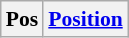<table class="wikitable" style="font-size:90%;">
<tr>
<th>Pos</th>
<th><a href='#'>Position</a></th>
</tr>
</table>
